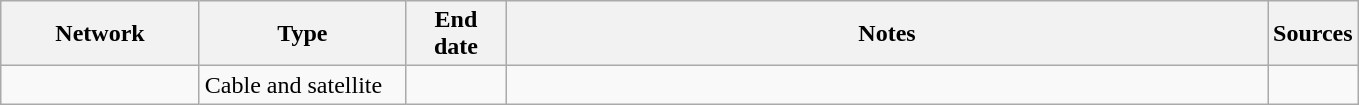<table class="wikitable">
<tr>
<th style="text-align:center; width:125px">Network</th>
<th style="text-align:center; width:130px">Type</th>
<th style="text-align:center; width:60px">End date</th>
<th style="text-align:center; width:500px">Notes</th>
<th style="text-align:center; width:30px">Sources</th>
</tr>
<tr>
<td><a href='#'></a></td>
<td>Cable and satellite</td>
<td></td>
<td></td>
<td></td>
</tr>
</table>
